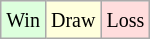<table class="wikitable">
<tr>
<td style="background: #ddffdd;"><small>Win</small></td>
<td bgcolor="#ffffdd"><small>Draw</small></td>
<td style="background: #ffdddd;"><small>Loss</small></td>
</tr>
</table>
